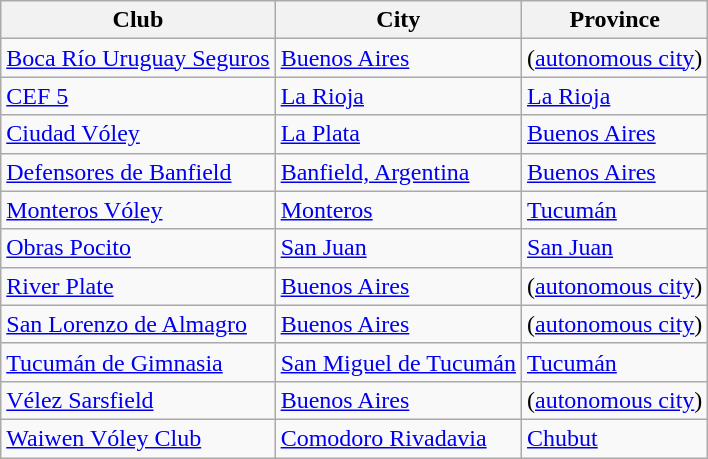<table class="wikitable sortable">
<tr>
<th>Club</th>
<th>City</th>
<th>Province</th>
</tr>
<tr>
<td><a href='#'>Boca Río Uruguay Seguros</a></td>
<td><a href='#'>Buenos Aires</a></td>
<td>(<a href='#'>autonomous city</a>)</td>
</tr>
<tr>
<td><a href='#'>CEF 5</a></td>
<td><a href='#'>La Rioja</a></td>
<td><a href='#'>La Rioja</a></td>
</tr>
<tr>
<td><a href='#'>Ciudad Vóley</a></td>
<td><a href='#'>La Plata</a></td>
<td><a href='#'>Buenos Aires</a></td>
</tr>
<tr>
<td><a href='#'>Defensores de Banfield</a></td>
<td><a href='#'>Banfield, Argentina</a></td>
<td><a href='#'>Buenos Aires</a></td>
</tr>
<tr>
<td><a href='#'>Monteros Vóley</a></td>
<td><a href='#'>Monteros</a></td>
<td><a href='#'>Tucumán</a></td>
</tr>
<tr>
<td><a href='#'>Obras Pocito</a></td>
<td><a href='#'>San Juan</a></td>
<td><a href='#'>San Juan</a></td>
</tr>
<tr>
<td><a href='#'>River Plate</a></td>
<td><a href='#'>Buenos Aires</a></td>
<td>(<a href='#'>autonomous city</a>)</td>
</tr>
<tr>
<td><a href='#'>San Lorenzo de Almagro</a></td>
<td><a href='#'>Buenos Aires</a></td>
<td>(<a href='#'>autonomous city</a>)</td>
</tr>
<tr>
<td><a href='#'>Tucumán de Gimnasia</a></td>
<td><a href='#'>San Miguel de Tucumán</a></td>
<td><a href='#'>Tucumán</a></td>
</tr>
<tr>
<td><a href='#'>Vélez Sarsfield</a></td>
<td><a href='#'>Buenos Aires</a></td>
<td>(<a href='#'>autonomous city</a>)</td>
</tr>
<tr>
<td><a href='#'>Waiwen Vóley Club</a></td>
<td><a href='#'>Comodoro Rivadavia</a></td>
<td><a href='#'>Chubut</a></td>
</tr>
</table>
